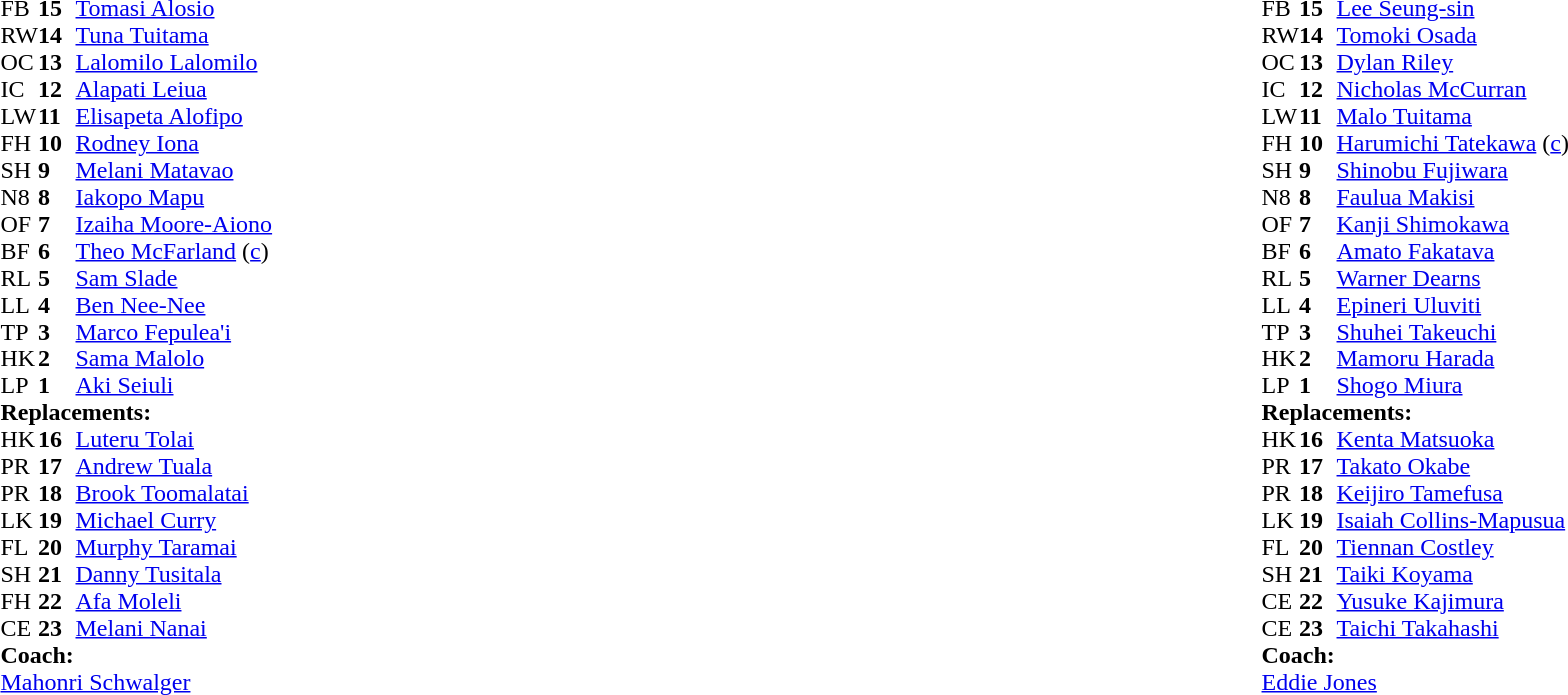<table style="width:100%">
<tr>
<td style="vertical-align:top;width:50%"><br><table cellspacing="0" cellpadding="0">
<tr>
<th width="25"></th>
<th width="25"></th>
</tr>
<tr>
<td>FB</td>
<td><strong>15</strong></td>
<td><a href='#'>Tomasi Alosio</a></td>
<td></td>
<td></td>
</tr>
<tr>
<td>RW</td>
<td><strong>14</strong></td>
<td><a href='#'>Tuna Tuitama</a></td>
<td></td>
<td></td>
</tr>
<tr>
<td>OC</td>
<td><strong>13</strong></td>
<td><a href='#'>Lalomilo Lalomilo</a></td>
<td></td>
<td></td>
</tr>
<tr>
<td>IC</td>
<td><strong>12</strong></td>
<td><a href='#'>Alapati Leiua</a></td>
<td></td>
<td></td>
</tr>
<tr>
<td>LW</td>
<td><strong>11</strong></td>
<td><a href='#'>Elisapeta Alofipo</a></td>
<td></td>
<td></td>
</tr>
<tr>
<td>FH</td>
<td><strong>10</strong></td>
<td><a href='#'>Rodney Iona</a></td>
<td></td>
<td></td>
</tr>
<tr>
<td>SH</td>
<td><strong>9</strong></td>
<td><a href='#'>Melani Matavao</a></td>
<td></td>
<td></td>
</tr>
<tr>
<td>N8</td>
<td><strong>8</strong></td>
<td><a href='#'>Iakopo Mapu</a></td>
<td></td>
<td></td>
</tr>
<tr>
<td>OF</td>
<td><strong>7</strong></td>
<td><a href='#'>Izaiha Moore-Aiono</a></td>
<td></td>
<td></td>
</tr>
<tr>
<td>BF</td>
<td><strong>6</strong></td>
<td><a href='#'>Theo McFarland</a> (<a href='#'>c</a>)</td>
<td></td>
<td></td>
</tr>
<tr>
<td>RL</td>
<td><strong>5</strong></td>
<td><a href='#'>Sam Slade</a></td>
<td></td>
<td></td>
</tr>
<tr>
<td>LL</td>
<td><strong>4</strong></td>
<td><a href='#'>Ben Nee-Nee</a></td>
<td></td>
<td></td>
</tr>
<tr>
<td>TP</td>
<td><strong>3</strong></td>
<td><a href='#'>Marco Fepulea'i</a></td>
<td></td>
<td></td>
</tr>
<tr>
<td>HK</td>
<td><strong>2</strong></td>
<td><a href='#'>Sama Malolo</a></td>
<td></td>
<td></td>
</tr>
<tr>
<td>LP</td>
<td><strong>1</strong></td>
<td><a href='#'>Aki Seiuli</a></td>
<td></td>
<td></td>
</tr>
<tr>
<td colspan=3><strong>Replacements:</strong></td>
</tr>
<tr>
<td>HK</td>
<td><strong>16</strong></td>
<td><a href='#'>Luteru Tolai</a></td>
<td></td>
<td></td>
</tr>
<tr>
<td>PR</td>
<td><strong>17</strong></td>
<td><a href='#'>Andrew Tuala</a></td>
<td></td>
<td></td>
</tr>
<tr>
<td>PR</td>
<td><strong>18</strong></td>
<td><a href='#'>Brook Toomalatai</a></td>
<td></td>
<td></td>
</tr>
<tr>
<td>LK</td>
<td><strong>19</strong></td>
<td><a href='#'>Michael Curry</a></td>
<td></td>
<td></td>
</tr>
<tr>
<td>FL</td>
<td><strong>20</strong></td>
<td><a href='#'>Murphy Taramai</a></td>
<td></td>
<td></td>
</tr>
<tr>
<td>SH</td>
<td><strong>21</strong></td>
<td><a href='#'>Danny Tusitala</a></td>
<td></td>
<td></td>
</tr>
<tr>
<td>FH</td>
<td><strong>22</strong></td>
<td><a href='#'>Afa Moleli</a></td>
<td></td>
<td></td>
</tr>
<tr>
<td>CE</td>
<td><strong>23</strong></td>
<td><a href='#'>Melani Nanai</a></td>
<td></td>
<td></td>
</tr>
<tr>
<td colspan=3><strong>Coach:</strong></td>
</tr>
<tr>
<td colspan="4"> <a href='#'>Mahonri Schwalger</a></td>
</tr>
<tr>
</tr>
</table>
</td>
<td style="vertical-align:top;width:50%"><br><table cellspacing="0" cellpadding="0" align="center">
<tr>
<th width="25"></th>
<th width="25"></th>
</tr>
<tr>
<td>FB</td>
<td><strong>15</strong></td>
<td><a href='#'>Lee Seung-sin</a></td>
<td></td>
<td></td>
</tr>
<tr>
<td>RW</td>
<td><strong>14</strong></td>
<td><a href='#'>Tomoki Osada</a></td>
<td></td>
<td></td>
</tr>
<tr>
<td>OC</td>
<td><strong>13</strong></td>
<td><a href='#'>Dylan Riley</a></td>
<td></td>
<td></td>
</tr>
<tr>
<td>IC</td>
<td><strong>12</strong></td>
<td><a href='#'>Nicholas McCurran</a></td>
<td></td>
<td></td>
</tr>
<tr>
<td>LW</td>
<td><strong>11</strong></td>
<td><a href='#'>Malo Tuitama</a></td>
<td></td>
<td></td>
</tr>
<tr>
<td>FH</td>
<td><strong>10</strong></td>
<td><a href='#'>Harumichi Tatekawa</a> (<a href='#'>c</a>)</td>
<td></td>
<td></td>
</tr>
<tr>
<td>SH</td>
<td><strong>9</strong></td>
<td><a href='#'>Shinobu Fujiwara</a></td>
<td></td>
<td></td>
</tr>
<tr>
<td>N8</td>
<td><strong>8</strong></td>
<td><a href='#'>Faulua Makisi</a></td>
<td></td>
<td></td>
</tr>
<tr>
<td>OF</td>
<td><strong>7</strong></td>
<td><a href='#'>Kanji Shimokawa</a></td>
<td></td>
<td></td>
</tr>
<tr>
<td>BF</td>
<td><strong>6</strong></td>
<td><a href='#'>Amato Fakatava</a></td>
<td></td>
<td></td>
</tr>
<tr>
<td>RL</td>
<td><strong>5</strong></td>
<td><a href='#'>Warner Dearns</a></td>
<td></td>
<td></td>
</tr>
<tr>
<td>LL</td>
<td><strong>4</strong></td>
<td><a href='#'>Epineri Uluviti</a></td>
<td></td>
<td></td>
</tr>
<tr>
<td>TP</td>
<td><strong>3</strong></td>
<td><a href='#'>Shuhei Takeuchi</a></td>
<td></td>
<td></td>
</tr>
<tr>
<td>HK</td>
<td><strong>2</strong></td>
<td><a href='#'>Mamoru Harada</a></td>
<td></td>
<td></td>
</tr>
<tr>
<td>LP</td>
<td><strong>1</strong></td>
<td><a href='#'>Shogo Miura</a></td>
<td></td>
<td></td>
</tr>
<tr>
<td colspan="3"><strong>Replacements:</strong></td>
</tr>
<tr>
<td>HK</td>
<td><strong>16</strong></td>
<td><a href='#'>Kenta Matsuoka</a></td>
<td></td>
<td></td>
</tr>
<tr>
<td>PR</td>
<td><strong>17</strong></td>
<td><a href='#'>Takato Okabe</a></td>
<td></td>
<td></td>
</tr>
<tr>
<td>PR</td>
<td><strong>18</strong></td>
<td><a href='#'>Keijiro Tamefusa</a></td>
<td></td>
<td></td>
</tr>
<tr>
<td>LK</td>
<td><strong>19</strong></td>
<td><a href='#'>Isaiah Collins-Mapusua</a></td>
<td></td>
<td></td>
</tr>
<tr>
<td>FL</td>
<td><strong>20</strong></td>
<td><a href='#'>Tiennan Costley</a></td>
<td></td>
<td></td>
</tr>
<tr>
<td>SH</td>
<td><strong>21</strong></td>
<td><a href='#'>Taiki Koyama</a></td>
<td></td>
<td></td>
</tr>
<tr>
<td>CE</td>
<td><strong>22</strong></td>
<td><a href='#'>Yusuke Kajimura</a></td>
<td></td>
<td></td>
</tr>
<tr>
<td>CE</td>
<td><strong>23</strong></td>
<td><a href='#'>Taichi Takahashi</a></td>
<td></td>
<td></td>
</tr>
<tr>
<td colspan=3><strong>Coach:</strong></td>
</tr>
<tr>
<td colspan="4"> <a href='#'>Eddie Jones</a></td>
</tr>
</table>
</td>
</tr>
</table>
